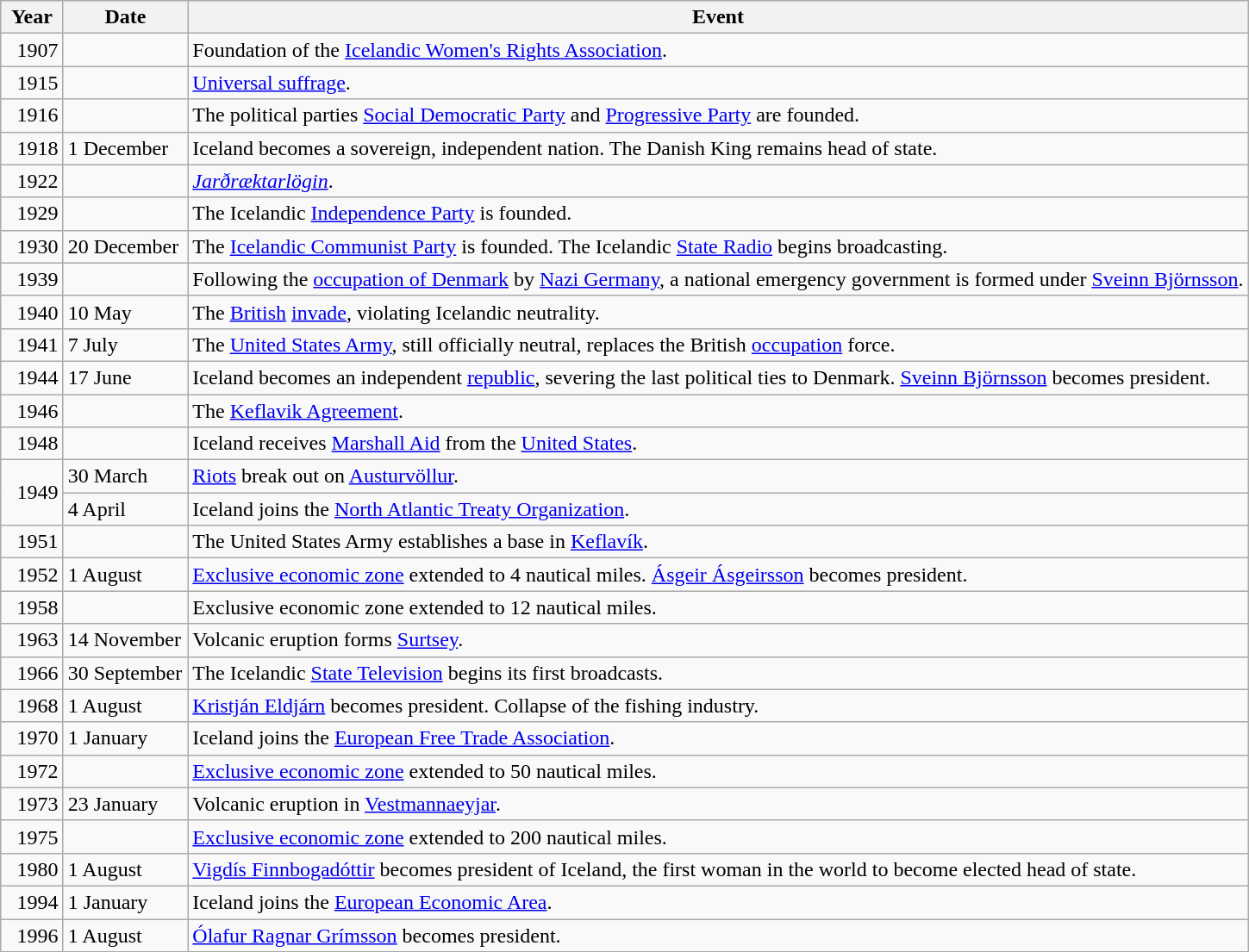<table class="wikitable">
<tr>
<th style="width: 5%">Year</th>
<th style="width: 10%;">Date</th>
<th>Event</th>
</tr>
<tr>
<td style="text-align: right;">1907</td>
<td></td>
<td>Foundation of the <a href='#'>Icelandic Women's Rights Association</a>.</td>
</tr>
<tr>
<td style="text-align: right;">1915</td>
<td></td>
<td><a href='#'>Universal suffrage</a>.</td>
</tr>
<tr>
<td style="text-align: right;">1916</td>
<td></td>
<td>The political parties <a href='#'>Social Democratic Party</a> and <a href='#'>Progressive Party</a> are founded.</td>
</tr>
<tr>
<td style="text-align: right;">1918</td>
<td>1 December</td>
<td>Iceland becomes a sovereign, independent nation. The Danish King remains head of state.</td>
</tr>
<tr>
<td style="text-align: right;">1922</td>
<td></td>
<td><em><a href='#'>Jarðræktarlögin</a></em>.</td>
</tr>
<tr>
<td style="text-align: right;">1929</td>
<td></td>
<td>The Icelandic <a href='#'>Independence Party</a> is founded.</td>
</tr>
<tr>
<td style="text-align: right;">1930</td>
<td>20 December</td>
<td>The <a href='#'>Icelandic Communist Party</a> is founded. The Icelandic <a href='#'>State Radio</a> begins broadcasting.</td>
</tr>
<tr>
<td style="text-align: right;">1939</td>
<td></td>
<td>Following the <a href='#'>occupation of Denmark</a> by <a href='#'>Nazi Germany</a>, a national emergency government is formed under <a href='#'>Sveinn Björnsson</a>.</td>
</tr>
<tr>
<td style="text-align: right;">1940</td>
<td>10 May</td>
<td>The <a href='#'>British</a> <a href='#'>invade</a>, violating Icelandic neutrality.</td>
</tr>
<tr>
<td style="text-align: right;">1941</td>
<td>7 July</td>
<td>The <a href='#'>United States Army</a>, still officially neutral, replaces the British <a href='#'>occupation</a> force.</td>
</tr>
<tr>
<td style="text-align: right;">1944</td>
<td>17 June</td>
<td>Iceland becomes an independent <a href='#'>republic</a>, severing the last political ties to Denmark. <a href='#'>Sveinn Björnsson</a> becomes president.</td>
</tr>
<tr>
<td style="text-align: right;">1946</td>
<td></td>
<td>The <a href='#'>Keflavik Agreement</a>.</td>
</tr>
<tr>
<td style="text-align: right;">1948</td>
<td></td>
<td>Iceland receives <a href='#'>Marshall Aid</a> from the <a href='#'>United States</a>.</td>
</tr>
<tr>
<td rowspan="2" style="text-align: right;">1949</td>
<td>30 March</td>
<td><a href='#'>Riots</a> break out on <a href='#'>Austurvöllur</a>.</td>
</tr>
<tr>
<td>4 April</td>
<td>Iceland joins the <a href='#'>North Atlantic Treaty Organization</a>.</td>
</tr>
<tr>
<td style="text-align: right;">1951</td>
<td></td>
<td>The United States Army establishes a base in <a href='#'>Keflavík</a>.</td>
</tr>
<tr>
<td style="text-align: right;">1952</td>
<td>1 August</td>
<td><a href='#'>Exclusive economic zone</a> extended to 4 nautical miles. <a href='#'>Ásgeir Ásgeirsson</a> becomes president.</td>
</tr>
<tr>
<td style="text-align: right;">1958</td>
<td></td>
<td>Exclusive economic zone extended to 12 nautical miles.</td>
</tr>
<tr>
<td style="text-align: right;">1963</td>
<td>14 November</td>
<td>Volcanic eruption forms <a href='#'>Surtsey</a>.</td>
</tr>
<tr>
<td style="text-align: right;">1966</td>
<td>30 September</td>
<td>The Icelandic <a href='#'>State Television</a> begins its first broadcasts.</td>
</tr>
<tr>
<td style="text-align: right;">1968</td>
<td>1 August</td>
<td><a href='#'>Kristján Eldjárn</a> becomes president. Collapse of the fishing industry.</td>
</tr>
<tr>
<td style="text-align: right;">1970</td>
<td>1 January</td>
<td>Iceland joins the <a href='#'>European Free Trade Association</a>.</td>
</tr>
<tr>
<td style="text-align: right;">1972</td>
<td></td>
<td><a href='#'>Exclusive economic zone</a> extended to 50 nautical miles.</td>
</tr>
<tr>
<td style="text-align: right;">1973</td>
<td>23 January</td>
<td>Volcanic eruption in <a href='#'>Vestmannaeyjar</a>.</td>
</tr>
<tr>
<td style="text-align: right;">1975</td>
<td></td>
<td><a href='#'>Exclusive economic zone</a> extended to 200 nautical miles.</td>
</tr>
<tr>
<td style="text-align: right;">1980</td>
<td>1 August</td>
<td><a href='#'>Vigdís Finnbogadóttir</a> becomes president of Iceland, the first woman in the world to become elected head of state.</td>
</tr>
<tr>
<td style="text-align: right;">1994</td>
<td>1 January</td>
<td>Iceland joins the <a href='#'>European Economic Area</a>.</td>
</tr>
<tr>
<td style="text-align: right;">1996</td>
<td>1 August</td>
<td><a href='#'>Ólafur Ragnar Grímsson</a> becomes president.</td>
</tr>
</table>
